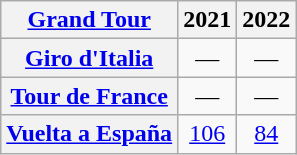<table class="wikitable plainrowheaders">
<tr>
<th scope="col"><a href='#'>Grand Tour</a></th>
<th scope="col">2021</th>
<th scope="col">2022</th>
</tr>
<tr style="text-align:center;">
<th scope="row"> <a href='#'>Giro d'Italia</a></th>
<td>—</td>
<td>—</td>
</tr>
<tr style="text-align:center;">
<th scope="row"> <a href='#'>Tour de France</a></th>
<td>—</td>
<td>—</td>
</tr>
<tr style="text-align:center;">
<th scope="row"> <a href='#'>Vuelta a España</a></th>
<td><a href='#'>106</a></td>
<td><a href='#'>84</a></td>
</tr>
</table>
